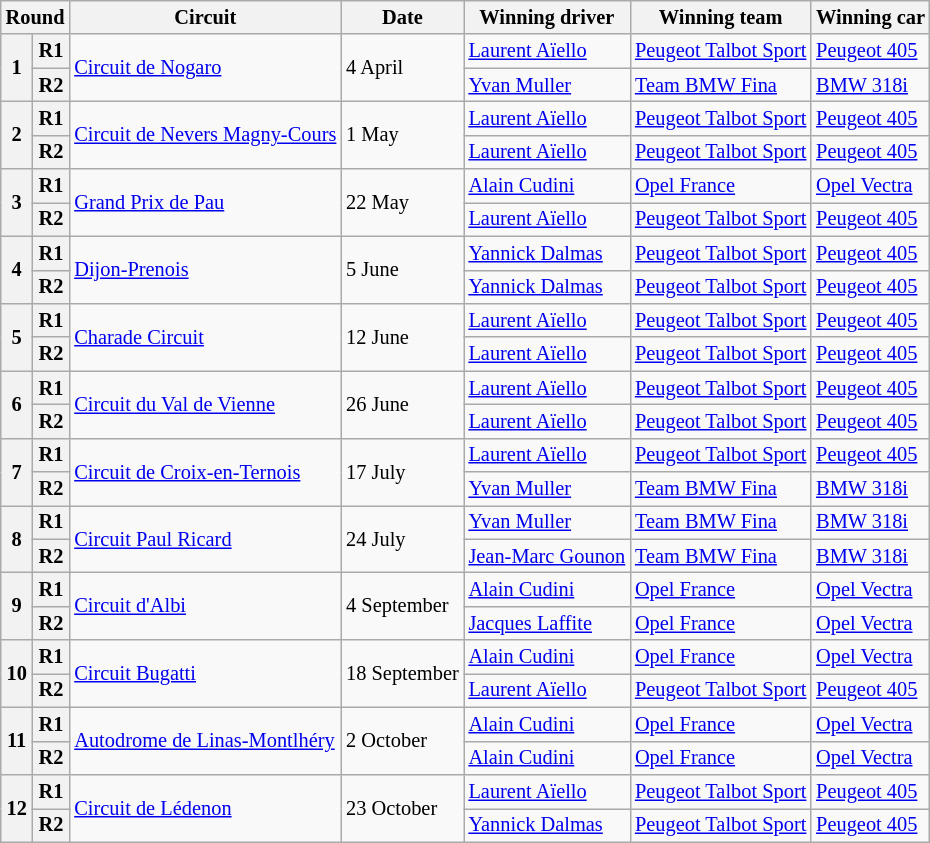<table class="wikitable" style="font-size: 85%">
<tr>
<th colspan=2>Round</th>
<th>Circuit</th>
<th>Date</th>
<th>Winning driver</th>
<th>Winning team</th>
<th>Winning car</th>
</tr>
<tr>
<th rowspan=2>1</th>
<th>R1</th>
<td rowspan=2><a href='#'>Circuit de Nogaro</a></td>
<td rowspan=2>4 April</td>
<td> <a href='#'>Laurent Aïello</a></td>
<td><a href='#'>Peugeot Talbot Sport</a></td>
<td><a href='#'>Peugeot 405</a></td>
</tr>
<tr>
<th>R2</th>
<td> <a href='#'>Yvan Muller</a></td>
<td><a href='#'>Team BMW Fina</a></td>
<td><a href='#'>BMW 318i</a></td>
</tr>
<tr>
<th rowspan=2>2</th>
<th>R1</th>
<td rowspan=2><a href='#'>Circuit de Nevers Magny-Cours</a></td>
<td rowspan=2>1 May</td>
<td> <a href='#'>Laurent Aïello</a></td>
<td><a href='#'>Peugeot Talbot Sport</a></td>
<td><a href='#'>Peugeot 405</a></td>
</tr>
<tr>
<th>R2</th>
<td> <a href='#'>Laurent Aïello</a></td>
<td><a href='#'>Peugeot Talbot Sport</a></td>
<td><a href='#'>Peugeot 405</a></td>
</tr>
<tr>
<th rowspan=2>3</th>
<th>R1</th>
<td rowspan=2><a href='#'>Grand Prix de Pau</a></td>
<td rowspan=2>22 May</td>
<td>  <a href='#'>Alain Cudini</a></td>
<td><a href='#'>Opel France</a></td>
<td><a href='#'>Opel Vectra</a></td>
</tr>
<tr>
<th>R2</th>
<td> <a href='#'>Laurent Aïello</a></td>
<td><a href='#'>Peugeot Talbot Sport</a></td>
<td><a href='#'>Peugeot 405</a></td>
</tr>
<tr>
<th rowspan=2>4</th>
<th>R1</th>
<td rowspan=2><a href='#'>Dijon-Prenois</a></td>
<td rowspan=2>5 June</td>
<td> <a href='#'>Yannick Dalmas</a></td>
<td><a href='#'>Peugeot Talbot Sport</a></td>
<td><a href='#'>Peugeot 405</a></td>
</tr>
<tr>
<th>R2</th>
<td> <a href='#'>Yannick Dalmas</a></td>
<td><a href='#'>Peugeot Talbot Sport</a></td>
<td><a href='#'>Peugeot 405</a></td>
</tr>
<tr>
<th rowspan=2>5</th>
<th>R1</th>
<td rowspan=2><a href='#'>Charade Circuit</a></td>
<td rowspan=2>12 June</td>
<td> <a href='#'>Laurent Aïello</a></td>
<td><a href='#'>Peugeot Talbot Sport</a></td>
<td><a href='#'>Peugeot 405</a></td>
</tr>
<tr>
<th>R2</th>
<td> <a href='#'>Laurent Aïello</a></td>
<td><a href='#'>Peugeot Talbot Sport</a></td>
<td><a href='#'>Peugeot 405</a></td>
</tr>
<tr>
<th rowspan=2>6</th>
<th>R1</th>
<td rowspan=2><a href='#'>Circuit du Val de Vienne</a></td>
<td rowspan=2>26 June</td>
<td> <a href='#'>Laurent Aïello</a></td>
<td><a href='#'>Peugeot Talbot Sport</a></td>
<td><a href='#'>Peugeot 405</a></td>
</tr>
<tr>
<th>R2</th>
<td> <a href='#'>Laurent Aïello</a></td>
<td><a href='#'>Peugeot Talbot Sport</a></td>
<td><a href='#'>Peugeot 405</a></td>
</tr>
<tr>
<th rowspan=2>7</th>
<th>R1</th>
<td rowspan=2><a href='#'>Circuit de Croix-en-Ternois</a></td>
<td rowspan=2>17 July</td>
<td> <a href='#'>Laurent Aïello</a></td>
<td><a href='#'>Peugeot Talbot Sport</a></td>
<td><a href='#'>Peugeot 405</a></td>
</tr>
<tr>
<th>R2</th>
<td> <a href='#'>Yvan Muller</a></td>
<td><a href='#'>Team BMW Fina</a></td>
<td><a href='#'>BMW 318i</a></td>
</tr>
<tr>
<th rowspan=2>8</th>
<th>R1</th>
<td rowspan=2><a href='#'>Circuit Paul Ricard</a></td>
<td rowspan=2>24 July</td>
<td> <a href='#'>Yvan Muller</a></td>
<td><a href='#'>Team BMW Fina</a></td>
<td><a href='#'>BMW 318i</a></td>
</tr>
<tr>
<th>R2</th>
<td> <a href='#'>Jean-Marc Gounon</a></td>
<td><a href='#'>Team BMW Fina</a></td>
<td><a href='#'>BMW 318i</a></td>
</tr>
<tr>
<th rowspan=2>9</th>
<th>R1</th>
<td rowspan=2><a href='#'>Circuit d'Albi</a></td>
<td rowspan=2>4 September</td>
<td> <a href='#'>Alain Cudini</a></td>
<td><a href='#'>Opel France</a></td>
<td><a href='#'>Opel Vectra</a></td>
</tr>
<tr>
<th>R2</th>
<td> <a href='#'>Jacques Laffite</a></td>
<td><a href='#'>Opel France</a></td>
<td><a href='#'>Opel Vectra</a></td>
</tr>
<tr>
<th rowspan=2>10</th>
<th>R1</th>
<td rowspan=2><a href='#'>Circuit Bugatti</a></td>
<td rowspan=2>18 September</td>
<td> <a href='#'>Alain Cudini</a></td>
<td><a href='#'>Opel France</a></td>
<td><a href='#'>Opel Vectra</a></td>
</tr>
<tr>
<th>R2</th>
<td> <a href='#'>Laurent Aïello</a></td>
<td><a href='#'>Peugeot Talbot Sport</a></td>
<td><a href='#'>Peugeot 405</a></td>
</tr>
<tr>
<th rowspan=2>11</th>
<th>R1</th>
<td rowspan=2><a href='#'>Autodrome de Linas-Montlhéry</a></td>
<td rowspan=2>2 October</td>
<td> <a href='#'>Alain Cudini</a></td>
<td><a href='#'>Opel France</a></td>
<td><a href='#'>Opel Vectra</a></td>
</tr>
<tr>
<th>R2</th>
<td> <a href='#'>Alain Cudini</a></td>
<td><a href='#'>Opel France</a></td>
<td><a href='#'>Opel Vectra</a></td>
</tr>
<tr>
<th rowspan=2>12</th>
<th>R1</th>
<td rowspan=2><a href='#'>Circuit de Lédenon</a></td>
<td rowspan=2>23 October</td>
<td> <a href='#'>Laurent Aïello</a></td>
<td><a href='#'>Peugeot Talbot Sport</a></td>
<td><a href='#'>Peugeot 405</a></td>
</tr>
<tr>
<th>R2</th>
<td> <a href='#'>Yannick Dalmas</a></td>
<td><a href='#'>Peugeot Talbot Sport</a></td>
<td><a href='#'>Peugeot 405</a></td>
</tr>
</table>
